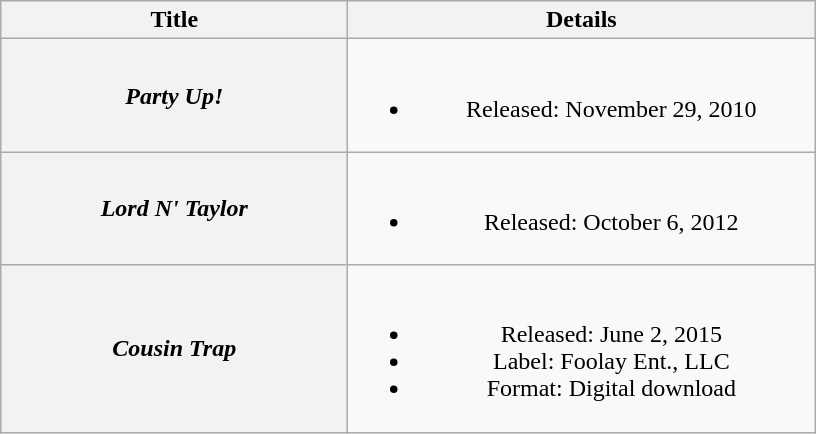<table class="wikitable plainrowheaders" style="text-align:center;">
<tr>
<th scope="col" style="width:14em;">Title</th>
<th scope="col" style="width:19em;">Details</th>
</tr>
<tr>
<th scope="row"><em>Party Up!</em></th>
<td><br><ul><li>Released: November 29, 2010</li></ul></td>
</tr>
<tr>
<th scope="row"><em>Lord N' Taylor</em><br></th>
<td><br><ul><li>Released: October 6, 2012</li></ul></td>
</tr>
<tr>
<th scope="row"><em>Cousin Trap</em></th>
<td><br><ul><li>Released: June 2, 2015</li><li>Label: Foolay Ent., LLC</li><li>Format: Digital download</li></ul></td>
</tr>
</table>
